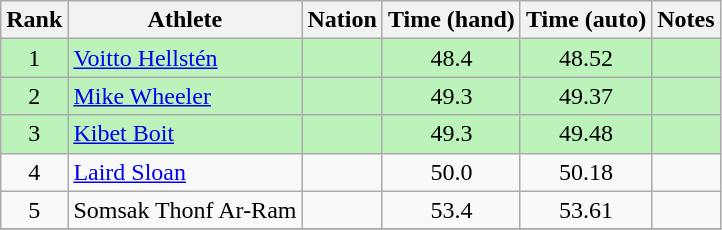<table class="wikitable sortable" style="text-align:center">
<tr>
<th>Rank</th>
<th>Athlete</th>
<th>Nation</th>
<th>Time (hand)</th>
<th>Time (auto)</th>
<th>Notes</th>
</tr>
<tr bgcolor=bbf3bb>
<td>1</td>
<td align=left><a href='#'>Voitto Hellstén</a></td>
<td align=left></td>
<td>48.4</td>
<td>48.52</td>
<td></td>
</tr>
<tr bgcolor=bbf3bb>
<td>2</td>
<td align=left><a href='#'>Mike Wheeler</a></td>
<td align=left></td>
<td>49.3</td>
<td>49.37</td>
<td></td>
</tr>
<tr bgcolor=bbf3bb>
<td>3</td>
<td align=left><a href='#'>Kibet Boit</a></td>
<td align=left></td>
<td>49.3</td>
<td>49.48</td>
<td></td>
</tr>
<tr>
<td>4</td>
<td align=left><a href='#'>Laird Sloan</a></td>
<td align=left></td>
<td>50.0</td>
<td>50.18</td>
<td></td>
</tr>
<tr>
<td>5</td>
<td align=left>Somsak Thonf Ar-Ram</td>
<td align=left></td>
<td>53.4</td>
<td>53.61</td>
<td></td>
</tr>
<tr>
</tr>
</table>
